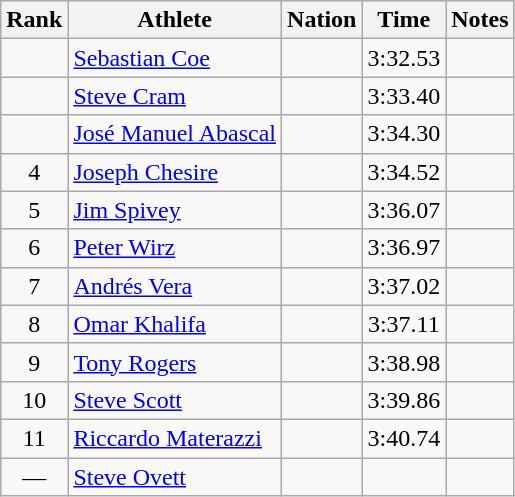<table class="wikitable sortable" style="text-align:center">
<tr>
<th>Rank</th>
<th>Athlete</th>
<th>Nation</th>
<th>Time</th>
<th>Notes</th>
</tr>
<tr>
<td></td>
<td align=left><a href='#'>Sebastian Coe</a></td>
<td align=left></td>
<td>3:32.53</td>
<td></td>
</tr>
<tr>
<td></td>
<td align=left><a href='#'>Steve Cram</a></td>
<td align=left></td>
<td>3:33.40</td>
<td></td>
</tr>
<tr>
<td></td>
<td align=left><a href='#'>José Manuel Abascal</a></td>
<td align=left></td>
<td>3:34.30</td>
<td></td>
</tr>
<tr>
<td>4</td>
<td align=left><a href='#'>Joseph Chesire</a></td>
<td align=left></td>
<td>3:34.52</td>
<td></td>
</tr>
<tr>
<td>5</td>
<td align=left><a href='#'>Jim Spivey</a></td>
<td align=left></td>
<td>3:36.07</td>
<td></td>
</tr>
<tr>
<td>6</td>
<td align=left><a href='#'>Peter Wirz</a></td>
<td align=left></td>
<td>3:36.97</td>
<td></td>
</tr>
<tr>
<td>7</td>
<td align=left><a href='#'>Andrés Vera</a></td>
<td align=left></td>
<td>3:37.02</td>
<td></td>
</tr>
<tr>
<td>8</td>
<td align=left><a href='#'>Omar Khalifa</a></td>
<td align=left></td>
<td>3:37.11</td>
<td></td>
</tr>
<tr>
<td>9</td>
<td align=left><a href='#'>Tony Rogers</a></td>
<td align=left></td>
<td>3:38.98</td>
<td></td>
</tr>
<tr>
<td>10</td>
<td align=left><a href='#'>Steve Scott</a></td>
<td align=left></td>
<td>3:39.86</td>
<td></td>
</tr>
<tr>
<td>11</td>
<td align=left><a href='#'>Riccardo Materazzi</a></td>
<td align=left></td>
<td>3:40.74</td>
<td></td>
</tr>
<tr>
<td data-sort-value=12>—</td>
<td align=left><a href='#'>Steve Ovett</a></td>
<td align=left></td>
<td></td>
<td></td>
</tr>
</table>
